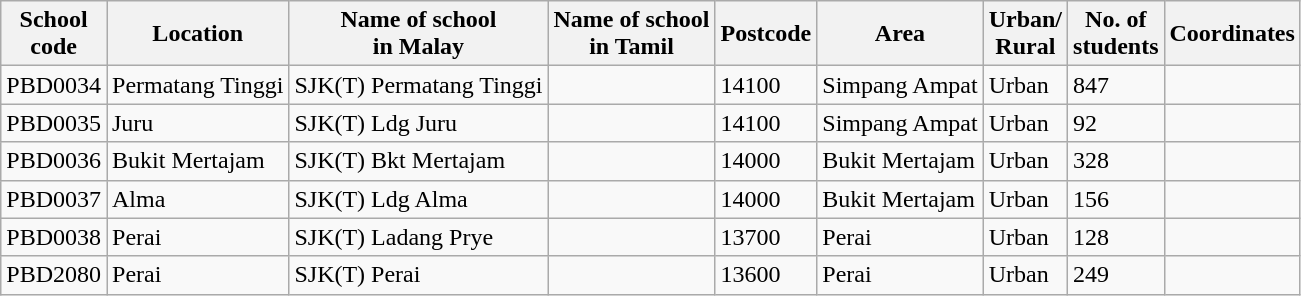<table class="wikitable sortable">
<tr>
<th>School<br>code</th>
<th>Location</th>
<th>Name of school<br>in Malay</th>
<th>Name of school<br>in Tamil</th>
<th>Postcode</th>
<th>Area</th>
<th>Urban/<br>Rural</th>
<th>No. of<br>students</th>
<th>Coordinates</th>
</tr>
<tr>
<td>PBD0034</td>
<td>Permatang Tinggi</td>
<td>SJK(T) Permatang Tinggi</td>
<td></td>
<td>14100</td>
<td>Simpang Ampat</td>
<td>Urban</td>
<td>847</td>
<td></td>
</tr>
<tr>
<td>PBD0035</td>
<td>Juru</td>
<td>SJK(T) Ldg Juru</td>
<td></td>
<td>14100</td>
<td>Simpang Ampat</td>
<td>Urban</td>
<td>92</td>
<td></td>
</tr>
<tr>
<td>PBD0036</td>
<td>Bukit Mertajam</td>
<td>SJK(T) Bkt Mertajam</td>
<td></td>
<td>14000</td>
<td>Bukit Mertajam</td>
<td>Urban</td>
<td>328</td>
<td></td>
</tr>
<tr>
<td>PBD0037</td>
<td>Alma</td>
<td>SJK(T) Ldg Alma</td>
<td></td>
<td>14000</td>
<td>Bukit Mertajam</td>
<td>Urban</td>
<td>156</td>
<td></td>
</tr>
<tr>
<td>PBD0038</td>
<td>Perai</td>
<td>SJK(T) Ladang Prye</td>
<td></td>
<td>13700</td>
<td>Perai</td>
<td>Urban</td>
<td>128</td>
<td></td>
</tr>
<tr>
<td>PBD2080</td>
<td>Perai</td>
<td>SJK(T) Perai</td>
<td></td>
<td>13600</td>
<td>Perai</td>
<td>Urban</td>
<td>249</td>
<td></td>
</tr>
</table>
